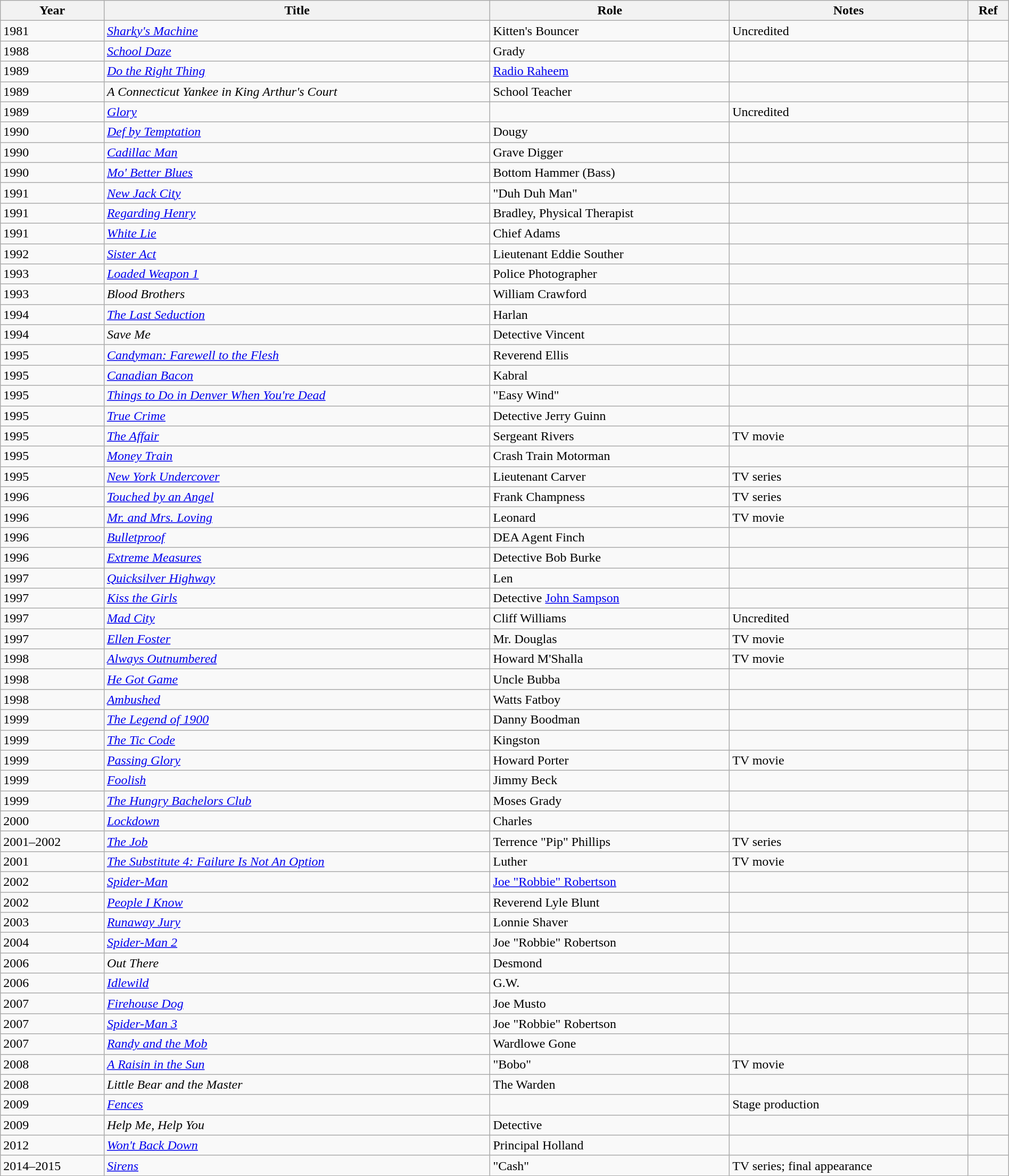<table class="wikitable sortable" style="width:100%">
<tr>
<th>Year</th>
<th>Title</th>
<th>Role</th>
<th>Notes</th>
<th>Ref</th>
</tr>
<tr>
<td>1981</td>
<td><em><a href='#'>Sharky's Machine</a></em></td>
<td>Kitten's Bouncer</td>
<td>Uncredited</td>
<td></td>
</tr>
<tr>
<td>1988</td>
<td><em><a href='#'>School Daze</a></em></td>
<td>Grady</td>
<td></td>
<td></td>
</tr>
<tr>
<td>1989</td>
<td><em><a href='#'>Do the Right Thing</a></em></td>
<td><a href='#'>Radio Raheem</a></td>
<td></td>
<td></td>
</tr>
<tr>
<td>1989</td>
<td><em>A Connecticut Yankee in King Arthur's Court</em></td>
<td>School Teacher</td>
<td></td>
<td></td>
</tr>
<tr>
<td>1989</td>
<td><em><a href='#'>Glory</a></em></td>
<td></td>
<td>Uncredited</td>
<td></td>
</tr>
<tr>
<td>1990</td>
<td><em><a href='#'>Def by Temptation</a></em></td>
<td>Dougy</td>
<td></td>
<td></td>
</tr>
<tr>
<td>1990</td>
<td><em><a href='#'>Cadillac Man</a></em></td>
<td>Grave Digger</td>
<td></td>
<td></td>
</tr>
<tr>
<td>1990</td>
<td><em><a href='#'>Mo' Better Blues</a></em></td>
<td>Bottom Hammer (Bass)</td>
<td></td>
<td></td>
</tr>
<tr>
<td>1991</td>
<td><em><a href='#'>New Jack City</a></em></td>
<td>"Duh Duh Man"</td>
<td></td>
<td></td>
</tr>
<tr>
<td>1991</td>
<td><em><a href='#'>Regarding Henry</a></em></td>
<td>Bradley, Physical Therapist</td>
<td></td>
<td></td>
</tr>
<tr>
<td>1991</td>
<td><em><a href='#'>White Lie</a></em></td>
<td>Chief Adams</td>
<td></td>
<td></td>
</tr>
<tr>
<td>1992</td>
<td><em><a href='#'>Sister Act</a></em></td>
<td>Lieutenant Eddie Souther</td>
<td></td>
<td></td>
</tr>
<tr>
<td>1993</td>
<td><em><a href='#'>Loaded Weapon 1</a></em></td>
<td>Police Photographer</td>
<td></td>
<td></td>
</tr>
<tr>
<td>1993</td>
<td><em>Blood Brothers</em></td>
<td>William Crawford</td>
<td></td>
<td></td>
</tr>
<tr>
<td>1994</td>
<td><em><a href='#'>The Last Seduction</a></em></td>
<td>Harlan</td>
<td></td>
<td></td>
</tr>
<tr>
<td>1994</td>
<td><em>Save Me</em></td>
<td>Detective Vincent</td>
<td></td>
<td></td>
</tr>
<tr>
<td>1995</td>
<td><em><a href='#'>Candyman: Farewell to the Flesh</a></em></td>
<td>Reverend Ellis</td>
<td></td>
<td></td>
</tr>
<tr>
<td>1995</td>
<td><em><a href='#'>Canadian Bacon</a></em></td>
<td>Kabral</td>
<td></td>
<td></td>
</tr>
<tr>
<td>1995</td>
<td><em><a href='#'>Things to Do in Denver When You're Dead</a></em></td>
<td>"Easy Wind"</td>
<td></td>
<td></td>
</tr>
<tr>
<td>1995</td>
<td><em><a href='#'>True Crime</a></em></td>
<td>Detective Jerry Guinn</td>
<td></td>
<td></td>
</tr>
<tr>
<td>1995</td>
<td><em><a href='#'>The Affair</a></em></td>
<td>Sergeant Rivers</td>
<td>TV movie</td>
<td></td>
</tr>
<tr>
<td>1995</td>
<td><em><a href='#'>Money Train</a></em></td>
<td>Crash Train Motorman</td>
<td></td>
<td></td>
</tr>
<tr>
<td>1995</td>
<td><em><a href='#'>New York Undercover</a></em></td>
<td>Lieutenant Carver</td>
<td>TV series</td>
<td></td>
</tr>
<tr>
<td>1996</td>
<td><em><a href='#'>Touched by an Angel</a></em></td>
<td>Frank Champness</td>
<td>TV series</td>
<td></td>
</tr>
<tr>
<td>1996</td>
<td><em><a href='#'>Mr. and Mrs. Loving</a></em></td>
<td>Leonard</td>
<td>TV movie</td>
<td></td>
</tr>
<tr>
<td>1996</td>
<td><em><a href='#'>Bulletproof</a></em></td>
<td>DEA Agent Finch</td>
<td></td>
<td></td>
</tr>
<tr>
<td>1996</td>
<td><em><a href='#'>Extreme Measures</a></em></td>
<td>Detective Bob Burke</td>
<td></td>
<td></td>
</tr>
<tr>
<td>1997</td>
<td><em><a href='#'>Quicksilver Highway</a></em></td>
<td>Len</td>
<td></td>
<td></td>
</tr>
<tr>
<td>1997</td>
<td><em><a href='#'>Kiss the Girls</a></em></td>
<td>Detective <a href='#'>John Sampson</a></td>
<td></td>
<td></td>
</tr>
<tr>
<td>1997</td>
<td><em><a href='#'>Mad City</a></em></td>
<td>Cliff Williams</td>
<td>Uncredited</td>
<td></td>
</tr>
<tr>
<td>1997</td>
<td><em><a href='#'>Ellen Foster</a></em></td>
<td>Mr. Douglas</td>
<td>TV movie</td>
<td></td>
</tr>
<tr>
<td>1998</td>
<td><em><a href='#'>Always Outnumbered</a></em></td>
<td>Howard M'Shalla</td>
<td>TV movie</td>
<td></td>
</tr>
<tr>
<td>1998</td>
<td><em><a href='#'>He Got Game</a></em></td>
<td>Uncle Bubba</td>
<td></td>
<td></td>
</tr>
<tr>
<td>1998</td>
<td><em><a href='#'>Ambushed</a></em></td>
<td>Watts Fatboy</td>
<td></td>
<td></td>
</tr>
<tr>
<td>1999</td>
<td><em><a href='#'>The Legend of 1900</a></em></td>
<td>Danny Boodman</td>
<td></td>
<td></td>
</tr>
<tr>
<td>1999</td>
<td><em><a href='#'>The Tic Code</a></em></td>
<td>Kingston</td>
<td></td>
<td></td>
</tr>
<tr>
<td>1999</td>
<td><em><a href='#'>Passing Glory</a></em></td>
<td>Howard Porter</td>
<td>TV movie</td>
<td></td>
</tr>
<tr>
<td>1999</td>
<td><em><a href='#'>Foolish</a></em></td>
<td>Jimmy Beck</td>
<td></td>
<td></td>
</tr>
<tr>
<td>1999</td>
<td><em><a href='#'>The Hungry Bachelors Club</a></em></td>
<td>Moses Grady</td>
<td></td>
<td></td>
</tr>
<tr>
<td>2000</td>
<td><em><a href='#'>Lockdown</a></em></td>
<td>Charles</td>
<td></td>
<td></td>
</tr>
<tr>
<td>2001–2002</td>
<td><em><a href='#'>The Job</a></em></td>
<td>Terrence "Pip" Phillips</td>
<td>TV series</td>
<td></td>
</tr>
<tr>
<td>2001</td>
<td><em><a href='#'>The Substitute 4: Failure Is Not An Option</a></em></td>
<td>Luther</td>
<td>TV movie</td>
<td></td>
</tr>
<tr>
<td>2002</td>
<td><em><a href='#'>Spider-Man</a></em></td>
<td><a href='#'>Joe "Robbie" Robertson</a></td>
<td></td>
<td></td>
</tr>
<tr>
<td>2002</td>
<td><em><a href='#'>People I Know</a></em></td>
<td>Reverend Lyle Blunt</td>
<td></td>
<td></td>
</tr>
<tr>
<td>2003</td>
<td><em><a href='#'>Runaway Jury</a></em></td>
<td>Lonnie Shaver</td>
<td></td>
<td></td>
</tr>
<tr>
<td>2004</td>
<td><em><a href='#'>Spider-Man 2</a></em></td>
<td>Joe "Robbie" Robertson</td>
<td></td>
<td></td>
</tr>
<tr>
<td>2006</td>
<td><em>Out There</em></td>
<td>Desmond</td>
<td></td>
</tr>
<tr>
<td>2006</td>
<td><em><a href='#'>Idlewild</a></em></td>
<td>G.W.</td>
<td></td>
<td></td>
</tr>
<tr>
<td>2007</td>
<td><em><a href='#'>Firehouse Dog</a></em></td>
<td>Joe Musto</td>
<td></td>
<td></td>
</tr>
<tr>
<td>2007</td>
<td><em><a href='#'>Spider-Man 3</a></em></td>
<td>Joe "Robbie" Robertson</td>
<td></td>
<td></td>
</tr>
<tr>
<td>2007</td>
<td><em><a href='#'>Randy and the Mob</a></em></td>
<td>Wardlowe Gone</td>
<td></td>
<td></td>
</tr>
<tr>
<td>2008</td>
<td><em><a href='#'>A Raisin in the Sun</a></em></td>
<td>"Bobo"</td>
<td>TV movie</td>
<td></td>
</tr>
<tr>
<td>2008</td>
<td><em>Little Bear and the Master</em></td>
<td>The Warden</td>
<td></td>
<td></td>
</tr>
<tr>
<td>2009</td>
<td><em><a href='#'>Fences</a></em></td>
<td></td>
<td>Stage production</td>
<td></td>
</tr>
<tr>
<td>2009</td>
<td><em>Help Me, Help You</em></td>
<td>Detective</td>
<td></td>
<td></td>
</tr>
<tr>
<td>2012</td>
<td><em><a href='#'>Won't Back Down</a></em></td>
<td>Principal Holland</td>
<td></td>
<td></td>
</tr>
<tr>
<td>2014–2015</td>
<td><em><a href='#'>Sirens</a></em></td>
<td>"Cash"</td>
<td>TV series; final appearance</td>
<td></td>
</tr>
</table>
